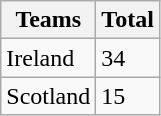<table class="wikitable">
<tr>
<th>Teams</th>
<th>Total</th>
</tr>
<tr>
<td>Ireland</td>
<td>34</td>
</tr>
<tr>
<td>Scotland</td>
<td>15</td>
</tr>
</table>
